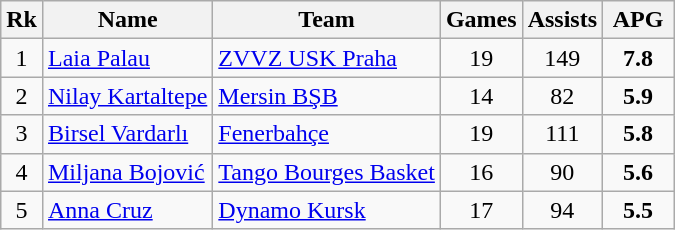<table class="wikitable" style="text-align: center;">
<tr>
<th>Rk</th>
<th>Name</th>
<th>Team</th>
<th>Games</th>
<th>Assists</th>
<th width=40>APG</th>
</tr>
<tr>
<td>1</td>
<td align="left"> <a href='#'>Laia Palau</a></td>
<td align="left"> <a href='#'>ZVVZ USK Praha</a></td>
<td>19</td>
<td>149</td>
<td><strong>7.8</strong></td>
</tr>
<tr>
<td>2</td>
<td align="left"> <a href='#'>Nilay Kartaltepe</a></td>
<td align="left"> <a href='#'>Mersin BŞB</a></td>
<td>14</td>
<td>82</td>
<td><strong>5.9</strong></td>
</tr>
<tr>
<td>3</td>
<td align="left"> <a href='#'>Birsel Vardarlı</a></td>
<td align="left"> <a href='#'>Fenerbahçe</a></td>
<td>19</td>
<td>111</td>
<td><strong>5.8</strong></td>
</tr>
<tr>
<td>4</td>
<td align="left"> <a href='#'>Miljana Bojović</a></td>
<td align="left"> <a href='#'>Tango Bourges Basket</a></td>
<td>16</td>
<td>90</td>
<td><strong>5.6</strong></td>
</tr>
<tr>
<td>5</td>
<td align="left"> <a href='#'>Anna Cruz</a></td>
<td align="left"> <a href='#'>Dynamo Kursk</a></td>
<td>17</td>
<td>94</td>
<td><strong>5.5</strong></td>
</tr>
</table>
